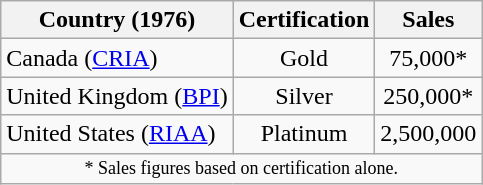<table class="wikitable sortable">
<tr>
<th>Country (1976)</th>
<th>Certification</th>
<th>Sales</th>
</tr>
<tr>
<td>Canada (<a href='#'>CRIA</a>)</td>
<td style="text-align:center;">Gold</td>
<td style="text-align:center;">75,000*</td>
</tr>
<tr>
<td>United Kingdom (<a href='#'>BPI</a>)</td>
<td style="text-align:center;">Silver</td>
<td style="text-align:center;">250,000*</td>
</tr>
<tr>
<td>United States (<a href='#'>RIAA</a>)</td>
<td style="text-align:center;">Platinum</td>
<td style="text-align:center;">2,500,000</td>
</tr>
<tr>
<td colspan="3" style="text-align:center; font-size:9pt;">* Sales figures based on certification alone.</td>
</tr>
</table>
